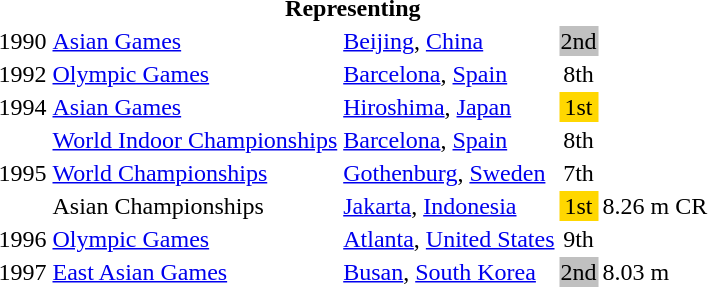<table>
<tr>
<th colspan="5">Representing </th>
</tr>
<tr>
<td>1990</td>
<td><a href='#'>Asian Games</a></td>
<td><a href='#'>Beijing</a>, <a href='#'>China</a></td>
<td bgcolor="silver" align="center">2nd</td>
<td></td>
</tr>
<tr>
<td>1992</td>
<td><a href='#'>Olympic Games</a></td>
<td><a href='#'>Barcelona</a>, <a href='#'>Spain</a></td>
<td align="center">8th</td>
<td></td>
</tr>
<tr>
<td>1994</td>
<td><a href='#'>Asian Games</a></td>
<td><a href='#'>Hiroshima</a>, <a href='#'>Japan</a></td>
<td bgcolor="gold" align="center">1st</td>
<td></td>
</tr>
<tr>
<td rowspan=3>1995</td>
<td><a href='#'>World Indoor Championships</a></td>
<td><a href='#'>Barcelona</a>, <a href='#'>Spain</a></td>
<td align="center">8th</td>
<td></td>
</tr>
<tr>
<td><a href='#'>World Championships</a></td>
<td><a href='#'>Gothenburg</a>, <a href='#'>Sweden</a></td>
<td align="center">7th</td>
<td></td>
</tr>
<tr>
<td>Asian Championships</td>
<td><a href='#'>Jakarta</a>, <a href='#'>Indonesia</a></td>
<td bgcolor="gold" align="center">1st</td>
<td>8.26 m CR</td>
</tr>
<tr>
<td>1996</td>
<td><a href='#'>Olympic Games</a></td>
<td><a href='#'>Atlanta</a>, <a href='#'>United States</a></td>
<td align="center">9th</td>
<td></td>
</tr>
<tr>
<td>1997</td>
<td><a href='#'>East Asian Games</a></td>
<td><a href='#'>Busan</a>, <a href='#'>South Korea</a></td>
<td bgcolor="silver" align="center">2nd</td>
<td>8.03 m</td>
</tr>
</table>
